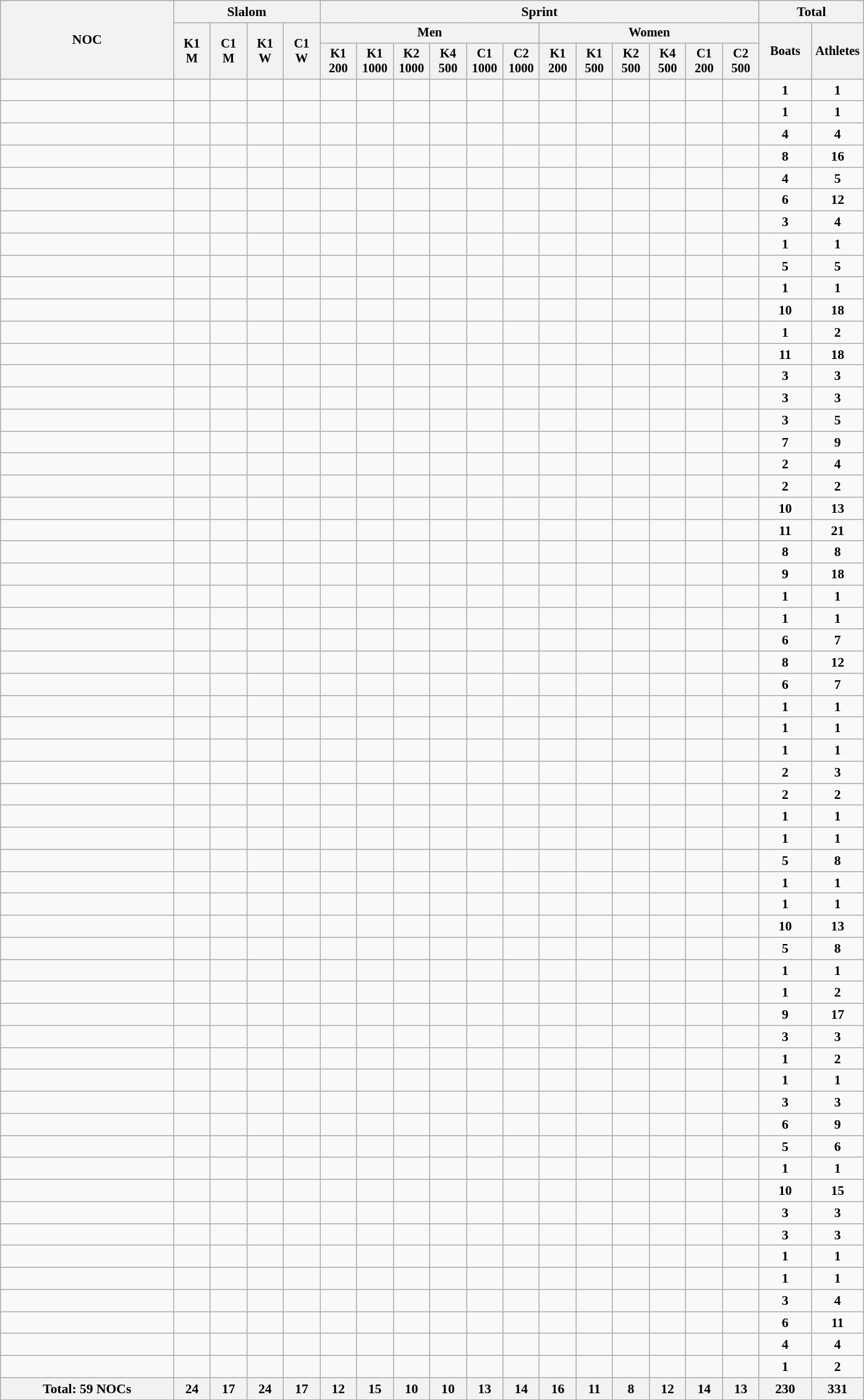<table class="wikitable sortable" style="text-align:center; font-size:90%">
<tr>
<th rowspan="3" align="left" width=180>NOC</th>
<th colspan="4">Slalom</th>
<th colspan="12">Sprint</th>
<th colspan="2">Total</th>
</tr>
<tr style="font-size: 95%">
<th width=33 rowspan="2">K1<br>M</th>
<th width=33 rowspan="2">C1<br>M</th>
<th width=33 rowspan="2">K1<br>W</th>
<th width=33 rowspan="2">C1<br>W</th>
<th colspan=6>Men</th>
<th colspan=6>Women</th>
<th width=50 rowspan="2">Boats</th>
<th width=50 rowspan="2">Athletes</th>
</tr>
<tr style="font-size: 95%">
<th width=33>K1<br>200</th>
<th width=33>K1<br>1000</th>
<th width=33>K2<br>1000</th>
<th width=33>K4<br>500</th>
<th width=33>C1<br>1000</th>
<th width=33>C2<br>1000</th>
<th width=33>K1<br>200</th>
<th width=33>K1<br>500</th>
<th width=33>K2<br>500</th>
<th width=33>K4<br>500</th>
<th width=33>C1<br>200</th>
<th width=33>C2<br>500</th>
</tr>
<tr>
<td style="text-align:left;"></td>
<td></td>
<td></td>
<td></td>
<td></td>
<td></td>
<td></td>
<td></td>
<td></td>
<td></td>
<td></td>
<td></td>
<td></td>
<td></td>
<td></td>
<td></td>
<td></td>
<td><strong>1</strong></td>
<td><strong>1</strong></td>
</tr>
<tr>
<td style="text-align:left;"></td>
<td></td>
<td></td>
<td></td>
<td></td>
<td></td>
<td></td>
<td></td>
<td></td>
<td></td>
<td></td>
<td></td>
<td></td>
<td></td>
<td></td>
<td></td>
<td></td>
<td><strong>1</strong></td>
<td><strong>1</strong></td>
</tr>
<tr>
<td style="text-align:left;"></td>
<td></td>
<td></td>
<td></td>
<td></td>
<td></td>
<td></td>
<td></td>
<td></td>
<td></td>
<td></td>
<td></td>
<td></td>
<td></td>
<td></td>
<td></td>
<td></td>
<td><strong>4</strong></td>
<td><strong>4</strong></td>
</tr>
<tr>
<td style="text-align:left;"></td>
<td></td>
<td></td>
<td></td>
<td></td>
<td></td>
<td></td>
<td></td>
<td></td>
<td></td>
<td></td>
<td></td>
<td></td>
<td></td>
<td></td>
<td></td>
<td></td>
<td><strong>8</strong></td>
<td><strong>16</strong></td>
</tr>
<tr>
<td style="text-align:left;"></td>
<td></td>
<td></td>
<td></td>
<td></td>
<td></td>
<td></td>
<td></td>
<td></td>
<td></td>
<td></td>
<td></td>
<td></td>
<td></td>
<td></td>
<td></td>
<td></td>
<td><strong>4</strong></td>
<td><strong>5</strong></td>
</tr>
<tr>
<td style="text-align:left;"></td>
<td></td>
<td></td>
<td></td>
<td></td>
<td></td>
<td></td>
<td></td>
<td></td>
<td></td>
<td></td>
<td></td>
<td></td>
<td></td>
<td></td>
<td></td>
<td></td>
<td><strong>6</strong></td>
<td><strong>12</strong></td>
</tr>
<tr>
<td style="text-align:left;"></td>
<td></td>
<td></td>
<td></td>
<td></td>
<td></td>
<td></td>
<td></td>
<td></td>
<td></td>
<td></td>
<td></td>
<td></td>
<td></td>
<td></td>
<td></td>
<td></td>
<td><strong>3</strong></td>
<td><strong>4</strong></td>
</tr>
<tr>
<td style="text-align:left;"></td>
<td></td>
<td></td>
<td></td>
<td></td>
<td></td>
<td></td>
<td></td>
<td></td>
<td></td>
<td></td>
<td></td>
<td></td>
<td></td>
<td></td>
<td></td>
<td></td>
<td><strong>1</strong></td>
<td><strong>1</strong></td>
</tr>
<tr>
<td style="text-align:left;"></td>
<td></td>
<td></td>
<td></td>
<td></td>
<td></td>
<td></td>
<td></td>
<td></td>
<td></td>
<td></td>
<td></td>
<td></td>
<td></td>
<td></td>
<td></td>
<td></td>
<td><strong>5</strong></td>
<td><strong>5</strong></td>
</tr>
<tr>
<td style="text-align:left;"></td>
<td></td>
<td></td>
<td></td>
<td></td>
<td></td>
<td></td>
<td></td>
<td></td>
<td></td>
<td></td>
<td></td>
<td></td>
<td></td>
<td></td>
<td></td>
<td></td>
<td><strong>1</strong></td>
<td><strong>1</strong></td>
</tr>
<tr>
<td style="text-align:left;"></td>
<td></td>
<td></td>
<td></td>
<td></td>
<td></td>
<td></td>
<td></td>
<td></td>
<td></td>
<td></td>
<td></td>
<td></td>
<td></td>
<td></td>
<td></td>
<td></td>
<td><strong>10</strong></td>
<td><strong>18</strong></td>
</tr>
<tr>
<td style="text-align:left;"></td>
<td></td>
<td></td>
<td></td>
<td></td>
<td></td>
<td></td>
<td></td>
<td></td>
<td></td>
<td></td>
<td></td>
<td></td>
<td></td>
<td></td>
<td></td>
<td></td>
<td><strong>1</strong></td>
<td><strong>2</strong></td>
</tr>
<tr>
<td style="text-align:left;"></td>
<td></td>
<td></td>
<td></td>
<td></td>
<td></td>
<td></td>
<td></td>
<td></td>
<td></td>
<td></td>
<td></td>
<td></td>
<td></td>
<td></td>
<td></td>
<td></td>
<td><strong>11</strong></td>
<td><strong>18</strong></td>
</tr>
<tr>
<td style="text-align:left;"></td>
<td></td>
<td></td>
<td></td>
<td></td>
<td></td>
<td></td>
<td></td>
<td></td>
<td></td>
<td></td>
<td></td>
<td></td>
<td></td>
<td></td>
<td></td>
<td></td>
<td><strong>3</strong></td>
<td><strong>3</strong></td>
</tr>
<tr>
<td style="text-align:left;"></td>
<td></td>
<td></td>
<td></td>
<td></td>
<td></td>
<td></td>
<td></td>
<td></td>
<td></td>
<td></td>
<td></td>
<td></td>
<td></td>
<td></td>
<td></td>
<td></td>
<td><strong>3</strong></td>
<td><strong>3</strong></td>
</tr>
<tr>
<td style="text-align:left;"></td>
<td></td>
<td></td>
<td></td>
<td></td>
<td></td>
<td></td>
<td></td>
<td></td>
<td></td>
<td></td>
<td></td>
<td></td>
<td></td>
<td></td>
<td></td>
<td></td>
<td><strong>3</strong></td>
<td><strong>5</strong></td>
</tr>
<tr>
<td style="text-align:left;"></td>
<td></td>
<td></td>
<td></td>
<td></td>
<td></td>
<td></td>
<td></td>
<td></td>
<td></td>
<td></td>
<td></td>
<td></td>
<td></td>
<td></td>
<td></td>
<td></td>
<td><strong>7</strong></td>
<td><strong>9</strong></td>
</tr>
<tr>
<td style="text-align:left;"></td>
<td></td>
<td></td>
<td></td>
<td></td>
<td></td>
<td></td>
<td></td>
<td></td>
<td></td>
<td></td>
<td></td>
<td></td>
<td></td>
<td></td>
<td></td>
<td></td>
<td><strong>2</strong></td>
<td><strong>4</strong></td>
</tr>
<tr>
<td style="text-align:left;"></td>
<td></td>
<td></td>
<td></td>
<td></td>
<td></td>
<td></td>
<td></td>
<td></td>
<td></td>
<td></td>
<td></td>
<td></td>
<td></td>
<td></td>
<td></td>
<td></td>
<td><strong>2</strong></td>
<td><strong>2</strong></td>
</tr>
<tr>
<td style="text-align:left;"></td>
<td></td>
<td></td>
<td></td>
<td></td>
<td></td>
<td></td>
<td></td>
<td></td>
<td></td>
<td></td>
<td></td>
<td></td>
<td></td>
<td></td>
<td></td>
<td></td>
<td><strong>10</strong></td>
<td><strong>13</strong></td>
</tr>
<tr>
<td style="text-align:left;"></td>
<td></td>
<td></td>
<td></td>
<td></td>
<td></td>
<td></td>
<td></td>
<td></td>
<td></td>
<td></td>
<td></td>
<td></td>
<td></td>
<td></td>
<td></td>
<td></td>
<td><strong>11</strong></td>
<td><strong>21</strong></td>
</tr>
<tr>
<td style="text-align:left;"></td>
<td></td>
<td></td>
<td></td>
<td></td>
<td></td>
<td></td>
<td></td>
<td></td>
<td></td>
<td></td>
<td></td>
<td></td>
<td></td>
<td></td>
<td></td>
<td></td>
<td><strong>8</strong></td>
<td><strong>8</strong></td>
</tr>
<tr>
<td style="text-align:left;"></td>
<td></td>
<td></td>
<td></td>
<td></td>
<td></td>
<td></td>
<td></td>
<td></td>
<td></td>
<td></td>
<td></td>
<td></td>
<td></td>
<td></td>
<td></td>
<td></td>
<td><strong>9</strong></td>
<td><strong>18</strong></td>
</tr>
<tr>
<td style="text-align:left;"></td>
<td></td>
<td></td>
<td></td>
<td></td>
<td></td>
<td></td>
<td></td>
<td></td>
<td></td>
<td></td>
<td></td>
<td></td>
<td></td>
<td></td>
<td></td>
<td></td>
<td><strong>1</strong></td>
<td><strong>1</strong></td>
</tr>
<tr>
<td style="text-align:left;"></td>
<td></td>
<td></td>
<td></td>
<td></td>
<td></td>
<td></td>
<td></td>
<td></td>
<td></td>
<td></td>
<td></td>
<td></td>
<td></td>
<td></td>
<td></td>
<td></td>
<td><strong>1</strong></td>
<td><strong>1</strong></td>
</tr>
<tr>
<td style="text-align:left;"></td>
<td></td>
<td></td>
<td></td>
<td></td>
<td></td>
<td></td>
<td></td>
<td></td>
<td></td>
<td></td>
<td></td>
<td></td>
<td></td>
<td></td>
<td></td>
<td></td>
<td><strong>6</strong></td>
<td><strong>7</strong></td>
</tr>
<tr>
<td style="text-align:left;"></td>
<td></td>
<td></td>
<td></td>
<td></td>
<td></td>
<td></td>
<td></td>
<td></td>
<td></td>
<td></td>
<td></td>
<td></td>
<td></td>
<td></td>
<td></td>
<td></td>
<td><strong>8</strong></td>
<td><strong>12</strong></td>
</tr>
<tr>
<td style="text-align:left;"></td>
<td></td>
<td></td>
<td></td>
<td></td>
<td></td>
<td></td>
<td></td>
<td></td>
<td></td>
<td></td>
<td></td>
<td></td>
<td></td>
<td></td>
<td></td>
<td></td>
<td><strong>6</strong></td>
<td><strong>7</strong></td>
</tr>
<tr>
<td style="text-align:left;"></td>
<td></td>
<td></td>
<td></td>
<td></td>
<td></td>
<td></td>
<td></td>
<td></td>
<td></td>
<td></td>
<td></td>
<td></td>
<td></td>
<td></td>
<td></td>
<td></td>
<td><strong>1</strong></td>
<td><strong>1</strong></td>
</tr>
<tr>
<td style="text-align:left;"></td>
<td></td>
<td></td>
<td></td>
<td></td>
<td></td>
<td></td>
<td></td>
<td></td>
<td></td>
<td></td>
<td></td>
<td></td>
<td></td>
<td></td>
<td></td>
<td></td>
<td><strong>1</strong></td>
<td><strong>1</strong></td>
</tr>
<tr>
<td style="text-align:left;"></td>
<td></td>
<td></td>
<td></td>
<td></td>
<td></td>
<td></td>
<td></td>
<td></td>
<td></td>
<td></td>
<td></td>
<td></td>
<td></td>
<td></td>
<td></td>
<td></td>
<td><strong>1</strong></td>
<td><strong>1</strong></td>
</tr>
<tr>
<td style="text-align:left;"></td>
<td></td>
<td></td>
<td></td>
<td></td>
<td></td>
<td></td>
<td></td>
<td></td>
<td></td>
<td></td>
<td></td>
<td></td>
<td></td>
<td></td>
<td></td>
<td></td>
<td><strong>2</strong></td>
<td><strong>3</strong></td>
</tr>
<tr>
<td style="text-align:left;"></td>
<td></td>
<td></td>
<td></td>
<td></td>
<td></td>
<td></td>
<td></td>
<td></td>
<td></td>
<td></td>
<td></td>
<td></td>
<td></td>
<td></td>
<td></td>
<td></td>
<td><strong>2</strong></td>
<td><strong>2</strong></td>
</tr>
<tr>
<td style="text-align:left;"></td>
<td></td>
<td></td>
<td></td>
<td></td>
<td></td>
<td></td>
<td></td>
<td></td>
<td></td>
<td></td>
<td></td>
<td></td>
<td></td>
<td></td>
<td></td>
<td></td>
<td><strong>1</strong></td>
<td><strong>1</strong></td>
</tr>
<tr>
<td style="text-align:left;"></td>
<td></td>
<td></td>
<td></td>
<td></td>
<td></td>
<td></td>
<td></td>
<td></td>
<td></td>
<td></td>
<td></td>
<td></td>
<td></td>
<td></td>
<td></td>
<td></td>
<td><strong>1</strong></td>
<td><strong>1</strong></td>
</tr>
<tr>
<td style="text-align:left;"></td>
<td></td>
<td></td>
<td></td>
<td></td>
<td></td>
<td></td>
<td></td>
<td></td>
<td></td>
<td></td>
<td></td>
<td></td>
<td></td>
<td></td>
<td></td>
<td></td>
<td><strong>5</strong></td>
<td><strong>8</strong></td>
</tr>
<tr>
<td style="text-align:left;"></td>
<td></td>
<td></td>
<td></td>
<td></td>
<td></td>
<td></td>
<td></td>
<td></td>
<td></td>
<td></td>
<td></td>
<td></td>
<td></td>
<td></td>
<td></td>
<td></td>
<td><strong>1</strong></td>
<td><strong>1</strong></td>
</tr>
<tr>
<td style="text-align:left;"></td>
<td></td>
<td></td>
<td></td>
<td></td>
<td></td>
<td></td>
<td></td>
<td></td>
<td></td>
<td></td>
<td></td>
<td></td>
<td></td>
<td></td>
<td></td>
<td></td>
<td><strong>1</strong></td>
<td><strong>1</strong></td>
</tr>
<tr>
<td style="text-align:left;"></td>
<td></td>
<td></td>
<td></td>
<td></td>
<td></td>
<td></td>
<td></td>
<td></td>
<td></td>
<td></td>
<td></td>
<td></td>
<td></td>
<td></td>
<td></td>
<td></td>
<td><strong>10</strong></td>
<td><strong>13</strong></td>
</tr>
<tr>
<td style="text-align:left;"></td>
<td></td>
<td></td>
<td></td>
<td></td>
<td></td>
<td></td>
<td></td>
<td></td>
<td></td>
<td></td>
<td></td>
<td></td>
<td></td>
<td></td>
<td></td>
<td></td>
<td><strong>5</strong></td>
<td><strong>8</strong></td>
</tr>
<tr>
<td style="text-align:left;"></td>
<td></td>
<td></td>
<td></td>
<td></td>
<td></td>
<td></td>
<td></td>
<td></td>
<td></td>
<td></td>
<td></td>
<td></td>
<td></td>
<td></td>
<td></td>
<td></td>
<td><strong>1</strong></td>
<td><strong>1</strong></td>
</tr>
<tr>
<td style="text-align:left;"></td>
<td></td>
<td></td>
<td></td>
<td></td>
<td></td>
<td></td>
<td></td>
<td></td>
<td></td>
<td></td>
<td></td>
<td></td>
<td></td>
<td></td>
<td></td>
<td></td>
<td><strong>1</strong></td>
<td><strong>2</strong></td>
</tr>
<tr>
<td style="text-align:left;"></td>
<td></td>
<td></td>
<td></td>
<td></td>
<td></td>
<td></td>
<td></td>
<td></td>
<td></td>
<td></td>
<td></td>
<td></td>
<td></td>
<td></td>
<td></td>
<td></td>
<td><strong>9</strong></td>
<td><strong>17</strong></td>
</tr>
<tr>
<td style="text-align:left;"></td>
<td></td>
<td></td>
<td></td>
<td></td>
<td></td>
<td></td>
<td></td>
<td></td>
<td></td>
<td></td>
<td></td>
<td></td>
<td></td>
<td></td>
<td></td>
<td></td>
<td><strong>3</strong></td>
<td><strong>3</strong></td>
</tr>
<tr>
<td style="text-align:left;"></td>
<td></td>
<td></td>
<td></td>
<td></td>
<td></td>
<td></td>
<td></td>
<td></td>
<td></td>
<td></td>
<td></td>
<td></td>
<td></td>
<td></td>
<td></td>
<td></td>
<td><strong>1</strong></td>
<td><strong>2</strong></td>
</tr>
<tr>
<td style="text-align:left;"></td>
<td></td>
<td></td>
<td></td>
<td></td>
<td></td>
<td></td>
<td></td>
<td></td>
<td></td>
<td></td>
<td></td>
<td></td>
<td></td>
<td></td>
<td></td>
<td></td>
<td><strong>1</strong></td>
<td><strong>1</strong></td>
</tr>
<tr>
<td style="text-align:left;"></td>
<td></td>
<td></td>
<td></td>
<td></td>
<td></td>
<td></td>
<td></td>
<td></td>
<td></td>
<td></td>
<td></td>
<td></td>
<td></td>
<td></td>
<td></td>
<td></td>
<td><strong>3</strong></td>
<td><strong>3</strong></td>
</tr>
<tr>
<td style="text-align:left;"></td>
<td></td>
<td></td>
<td></td>
<td></td>
<td></td>
<td></td>
<td></td>
<td></td>
<td></td>
<td></td>
<td></td>
<td></td>
<td></td>
<td></td>
<td></td>
<td></td>
<td><strong>6</strong></td>
<td><strong>9</strong></td>
</tr>
<tr>
<td style="text-align:left;"></td>
<td></td>
<td></td>
<td></td>
<td></td>
<td></td>
<td></td>
<td></td>
<td></td>
<td></td>
<td></td>
<td></td>
<td></td>
<td></td>
<td></td>
<td></td>
<td></td>
<td><strong>5</strong></td>
<td><strong>6</strong></td>
</tr>
<tr>
<td style="text-align:left;"></td>
<td></td>
<td></td>
<td></td>
<td></td>
<td></td>
<td></td>
<td></td>
<td></td>
<td></td>
<td></td>
<td></td>
<td></td>
<td></td>
<td></td>
<td></td>
<td></td>
<td><strong>1</strong></td>
<td><strong>1</strong></td>
</tr>
<tr>
<td style="text-align:left;"></td>
<td></td>
<td></td>
<td></td>
<td></td>
<td></td>
<td></td>
<td></td>
<td></td>
<td></td>
<td></td>
<td></td>
<td></td>
<td></td>
<td></td>
<td></td>
<td></td>
<td><strong>10</strong></td>
<td><strong>15</strong></td>
</tr>
<tr>
<td style="text-align:left;"></td>
<td></td>
<td></td>
<td></td>
<td></td>
<td></td>
<td></td>
<td></td>
<td></td>
<td></td>
<td></td>
<td></td>
<td></td>
<td></td>
<td></td>
<td></td>
<td></td>
<td><strong>3</strong></td>
<td><strong>3</strong></td>
</tr>
<tr>
<td style="text-align:left;"></td>
<td></td>
<td></td>
<td></td>
<td></td>
<td></td>
<td></td>
<td></td>
<td></td>
<td></td>
<td></td>
<td></td>
<td></td>
<td></td>
<td></td>
<td></td>
<td></td>
<td><strong>3</strong></td>
<td><strong>3</strong></td>
</tr>
<tr>
<td style="text-align:left;"></td>
<td></td>
<td></td>
<td></td>
<td></td>
<td></td>
<td></td>
<td></td>
<td></td>
<td></td>
<td></td>
<td></td>
<td></td>
<td></td>
<td></td>
<td></td>
<td></td>
<td><strong>1</strong></td>
<td><strong>1</strong></td>
</tr>
<tr>
<td style="text-align:left;"></td>
<td></td>
<td></td>
<td></td>
<td></td>
<td></td>
<td></td>
<td></td>
<td></td>
<td></td>
<td></td>
<td></td>
<td></td>
<td></td>
<td></td>
<td></td>
<td></td>
<td><strong>1</strong></td>
<td><strong>1</strong></td>
</tr>
<tr>
<td style="text-align:left;"></td>
<td></td>
<td></td>
<td></td>
<td></td>
<td></td>
<td></td>
<td></td>
<td></td>
<td></td>
<td></td>
<td></td>
<td></td>
<td></td>
<td></td>
<td></td>
<td></td>
<td><strong>3</strong></td>
<td><strong>4</strong></td>
</tr>
<tr>
<td style="text-align:left;"></td>
<td></td>
<td></td>
<td></td>
<td></td>
<td></td>
<td></td>
<td></td>
<td></td>
<td></td>
<td></td>
<td></td>
<td></td>
<td></td>
<td></td>
<td></td>
<td></td>
<td><strong>6</strong></td>
<td><strong>11</strong></td>
</tr>
<tr>
<td style="text-align:left;"></td>
<td></td>
<td></td>
<td></td>
<td></td>
<td></td>
<td></td>
<td></td>
<td></td>
<td></td>
<td></td>
<td></td>
<td></td>
<td></td>
<td></td>
<td></td>
<td></td>
<td><strong>4</strong></td>
<td><strong>4</strong></td>
</tr>
<tr>
<td style="text-align:left;"></td>
<td></td>
<td></td>
<td></td>
<td></td>
<td></td>
<td></td>
<td></td>
<td></td>
<td></td>
<td></td>
<td></td>
<td></td>
<td></td>
<td></td>
<td></td>
<td></td>
<td><strong>1</strong></td>
<td><strong>2</strong></td>
</tr>
<tr>
<th>Total: 59 NOCs</th>
<th>24</th>
<th>17</th>
<th>24</th>
<th>17</th>
<th>12</th>
<th>15</th>
<th>10</th>
<th>10</th>
<th>13</th>
<th>14</th>
<th>16</th>
<th>11</th>
<th>8</th>
<th>12</th>
<th>14</th>
<th>13</th>
<th>230</th>
<th>331</th>
</tr>
</table>
